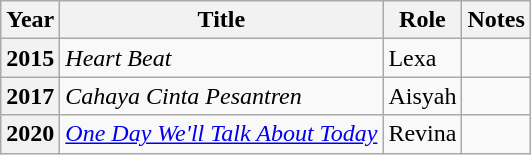<table class="wikitable plainrowheaders sortable">
<tr>
<th scope="col">Year</th>
<th scope="col">Title</th>
<th scope="col">Role</th>
<th scope="col" class="unsortable">Notes</th>
</tr>
<tr>
<th scope="row">2015</th>
<td><em>Heart Beat</em></td>
<td>Lexa</td>
<td></td>
</tr>
<tr>
<th scope="row">2017</th>
<td><em>Cahaya Cinta Pesantren</em></td>
<td>Aisyah</td>
<td></td>
</tr>
<tr>
<th scope="row">2020</th>
<td><em><a href='#'>One Day We'll Talk About Today</a></em></td>
<td>Revina</td>
<td></td>
</tr>
</table>
